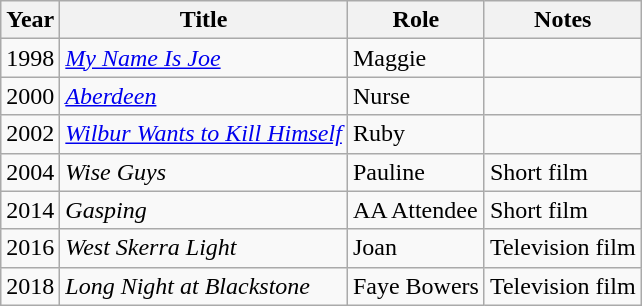<table class="wikitable">
<tr>
<th>Year</th>
<th>Title</th>
<th>Role</th>
<th>Notes</th>
</tr>
<tr>
<td>1998</td>
<td><em><a href='#'>My Name Is Joe</a></em></td>
<td>Maggie</td>
<td></td>
</tr>
<tr>
<td>2000</td>
<td><em><a href='#'>Aberdeen</a></em></td>
<td>Nurse</td>
<td></td>
</tr>
<tr>
<td>2002</td>
<td><em><a href='#'>Wilbur Wants to Kill Himself</a></em></td>
<td>Ruby</td>
<td></td>
</tr>
<tr>
<td>2004</td>
<td><em>Wise Guys</em></td>
<td>Pauline</td>
<td>Short film</td>
</tr>
<tr>
<td>2014</td>
<td><em>Gasping</em></td>
<td>AA Attendee</td>
<td>Short film</td>
</tr>
<tr>
<td>2016</td>
<td><em>West Skerra Light</em></td>
<td>Joan</td>
<td>Television film</td>
</tr>
<tr>
<td>2018</td>
<td><em>Long Night at Blackstone</em> </td>
<td>Faye Bowers</td>
<td>Television film</td>
</tr>
</table>
